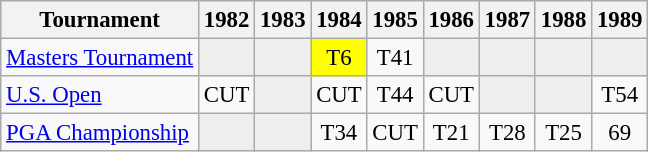<table class="wikitable" style="font-size:95%;text-align:center;">
<tr>
<th>Tournament</th>
<th>1982</th>
<th>1983</th>
<th>1984</th>
<th>1985</th>
<th>1986</th>
<th>1987</th>
<th>1988</th>
<th>1989</th>
</tr>
<tr>
<td align=left><a href='#'>Masters Tournament</a></td>
<td style="background:#eeeeee;"></td>
<td style="background:#eeeeee;"></td>
<td style="background:yellow;">T6</td>
<td>T41</td>
<td style="background:#eeeeee;"></td>
<td style="background:#eeeeee;"></td>
<td style="background:#eeeeee;"></td>
<td style="background:#eeeeee;"></td>
</tr>
<tr>
<td align=left><a href='#'>U.S. Open</a></td>
<td>CUT</td>
<td style="background:#eeeeee;"></td>
<td>CUT</td>
<td>T44</td>
<td>CUT</td>
<td style="background:#eeeeee;"></td>
<td style="background:#eeeeee;"></td>
<td>T54</td>
</tr>
<tr>
<td align=left><a href='#'>PGA Championship</a></td>
<td style="background:#eeeeee;"></td>
<td style="background:#eeeeee;"></td>
<td>T34</td>
<td>CUT</td>
<td>T21</td>
<td>T28</td>
<td>T25</td>
<td>69</td>
</tr>
</table>
